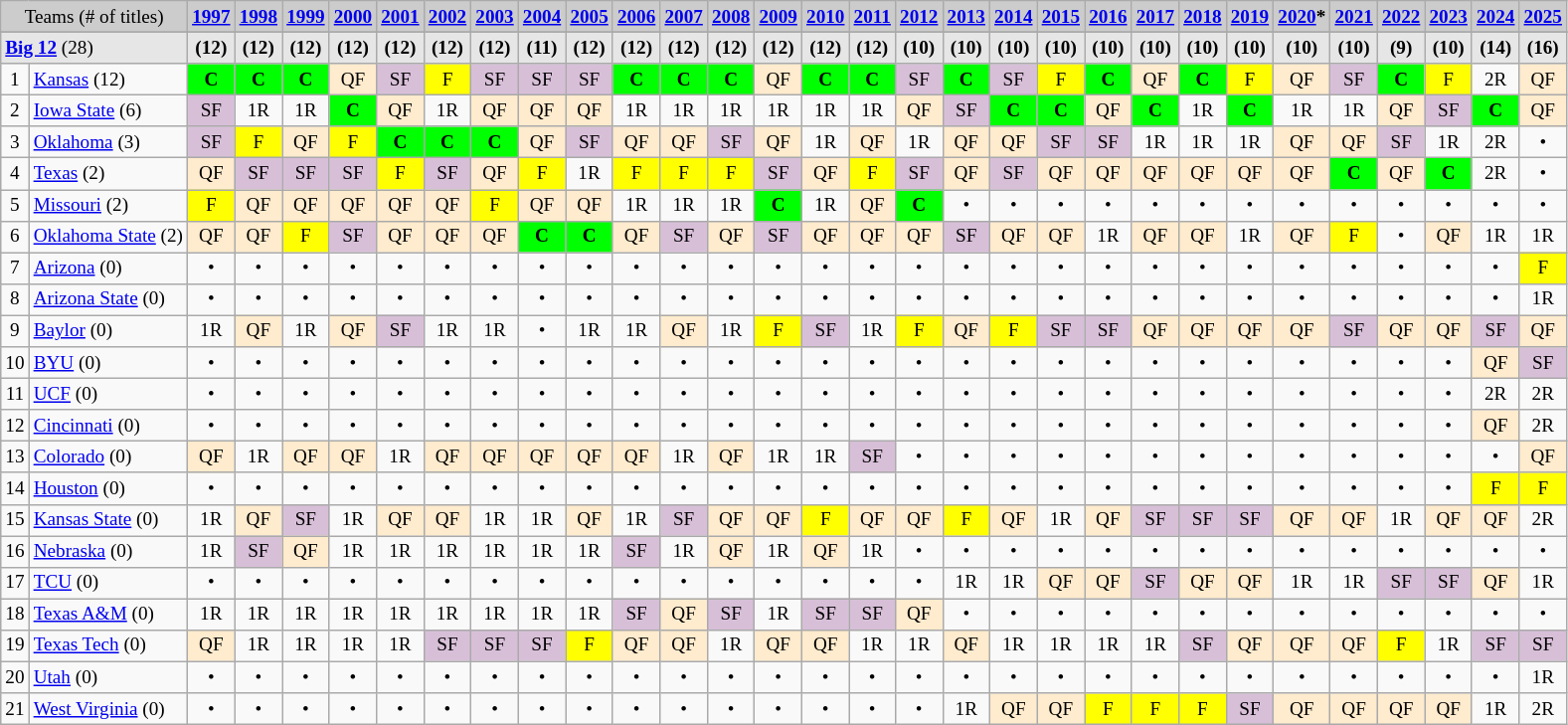<table class="wikitable" style="text-align:center;font-size:80%">
<tr style="background:#ccc">
<td colspan="2">Teams (# of titles)</td>
<td><strong><a href='#'>1997</a></strong></td>
<td><strong><a href='#'>1998</a></strong></td>
<td><strong><a href='#'>1999</a></strong></td>
<td><strong><a href='#'>2000</a></strong></td>
<td><strong><a href='#'>2001</a></strong></td>
<td><strong><a href='#'>2002</a></strong></td>
<td><strong><a href='#'>2003</a></strong></td>
<td><strong><a href='#'>2004</a></strong></td>
<td><strong><a href='#'>2005</a></strong></td>
<td><strong><a href='#'>2006</a></strong></td>
<td><strong><a href='#'>2007</a></strong></td>
<td><strong><a href='#'>2008</a></strong></td>
<td><strong><a href='#'>2009</a></strong></td>
<td><strong><a href='#'>2010</a></strong></td>
<td><strong><a href='#'>2011</a></strong></td>
<td><strong><a href='#'>2012</a></strong></td>
<td><strong><a href='#'>2013</a></strong></td>
<td><strong><a href='#'>2014</a></strong></td>
<td><strong><a href='#'>2015</a></strong></td>
<td><strong><a href='#'>2016</a></strong></td>
<td><strong><a href='#'>2017</a></strong></td>
<td><strong><a href='#'>2018</a></strong></td>
<td><strong><a href='#'>2019</a></strong></td>
<td><strong><a href='#'>2020</a>*</strong></td>
<td><strong><a href='#'>2021</a></strong></td>
<td><strong><a href='#'>2022</a></strong></td>
<td><strong><a href='#'>2023</a></strong></td>
<td><strong><a href='#'>2024</a></strong></td>
<td><strong><a href='#'>2025</a></strong></td>
</tr>
<tr>
</tr>
<tr style="background:#e6e6e6">
<td colspan="2" align="left"><strong><a href='#'>Big 12</a></strong> (28)</td>
<td><strong>(12)</strong></td>
<td><strong>(12)</strong></td>
<td><strong>(12)</strong></td>
<td><strong>(12)</strong></td>
<td><strong>(12)</strong></td>
<td><strong>(12)</strong></td>
<td><strong>(12)</strong></td>
<td><strong>(11)</strong></td>
<td><strong>(12)</strong></td>
<td><strong>(12)</strong></td>
<td><strong>(12)</strong></td>
<td><strong>(12)</strong></td>
<td><strong>(12)</strong></td>
<td><strong>(12)</strong></td>
<td><strong>(12)</strong></td>
<td><strong>(10)</strong></td>
<td><strong>(10)</strong></td>
<td><strong>(10)</strong></td>
<td><strong>(10)</strong></td>
<td><strong>(10)</strong></td>
<td><strong>(10)</strong></td>
<td><strong>(10)</strong></td>
<td><strong>(10)</strong></td>
<td><strong>(10)</strong></td>
<td><strong>(10)</strong></td>
<td><strong>(9)</strong></td>
<td><strong>(10)</strong></td>
<td><strong>(14)</strong></td>
<td><strong>(16)</strong></td>
</tr>
<tr>
<td>1</td>
<td align="left"><a href='#'>Kansas</a> (12)</td>
<td bgcolor=#00ff00><strong>C</strong></td>
<td bgcolor=#00ff00><strong>C</strong></td>
<td bgcolor=#00ff00><strong>C</strong></td>
<td bgcolor=#ffebcd>QF</td>
<td bgcolor=thistle>SF</td>
<td bgcolor=yellow>F</td>
<td bgcolor=thistle>SF</td>
<td bgcolor=thistle>SF</td>
<td bgcolor=thistle>SF</td>
<td bgcolor=#00ff00><strong>C</strong></td>
<td bgcolor=#00ff00><strong>C</strong></td>
<td bgcolor=#00ff00><strong>C</strong></td>
<td bgcolor=#ffebcd>QF</td>
<td bgcolor=#00ff00><strong>C</strong></td>
<td bgcolor=#00ff00><strong>C</strong></td>
<td bgcolor=thistle>SF</td>
<td bgcolor=#00ff00><strong>C</strong></td>
<td bgcolor=thistle>SF</td>
<td bgcolor=yellow>F</td>
<td bgcolor=#00ff00><strong>C</strong></td>
<td bgcolor=#ffebcd>QF</td>
<td bgcolor=#00ff00><strong>C</strong></td>
<td bgcolor=yellow>F</td>
<td bgcolor=#ffebcd>QF</td>
<td bgcolor=thistle>SF</td>
<td bgcolor=#00ff00><strong>C</strong></td>
<td bgcolor=yellow>F</td>
<td>2R</td>
<td bgcolor=#ffebcd>QF</td>
</tr>
<tr>
<td>2</td>
<td align="left"><a href='#'>Iowa State</a> (6)</td>
<td bgcolor=thistle>SF</td>
<td>1R</td>
<td>1R</td>
<td bgcolor=#00ff00><strong>C</strong></td>
<td bgcolor=#ffebcd>QF</td>
<td>1R</td>
<td bgcolor=#ffebcd>QF</td>
<td bgcolor=#ffebcd>QF</td>
<td bgcolor=#ffebcd>QF</td>
<td>1R</td>
<td>1R</td>
<td>1R</td>
<td>1R</td>
<td>1R</td>
<td>1R</td>
<td bgcolor=#ffebcd>QF</td>
<td bgcolor=thistle>SF</td>
<td bgcolor=#00ff00><strong>C</strong></td>
<td bgcolor=#00ff00><strong>C</strong></td>
<td bgcolor=#ffebcd>QF</td>
<td bgcolor=#00ff00><strong>C</strong></td>
<td>1R</td>
<td bgcolor=#00ff00><strong>C</strong></td>
<td>1R</td>
<td>1R</td>
<td bgcolor=#ffebcd>QF</td>
<td bgcolor=thistle>SF</td>
<td bgcolor=#00ff00><strong>C</strong></td>
<td bgcolor=#ffebcd>QF</td>
</tr>
<tr>
<td>3</td>
<td align="left"><a href='#'>Oklahoma</a> (3)</td>
<td bgcolor=thistle>SF</td>
<td bgcolor=yellow>F</td>
<td bgcolor=#ffebcd>QF</td>
<td bgcolor=yellow>F</td>
<td bgcolor=#00ff00><strong>C</strong></td>
<td bgcolor=#00ff00><strong>C</strong></td>
<td bgcolor=#00ff00><strong>C</strong></td>
<td bgcolor=#ffebcd>QF</td>
<td bgcolor=thistle>SF</td>
<td bgcolor=#ffebcd>QF</td>
<td bgcolor=#ffebcd>QF</td>
<td bgcolor=thistle>SF</td>
<td bgcolor=#ffebcd>QF</td>
<td>1R</td>
<td bgcolor=#ffebcd>QF</td>
<td>1R</td>
<td bgcolor=#ffebcd>QF</td>
<td bgcolor=#ffebcd>QF</td>
<td bgcolor=thistle>SF</td>
<td bgcolor=thistle>SF</td>
<td>1R</td>
<td>1R</td>
<td>1R</td>
<td bgcolor=#ffebcd>QF</td>
<td bgcolor=#ffebcd>QF</td>
<td bgcolor=thistle>SF</td>
<td>1R</td>
<td>2R</td>
<td>•</td>
</tr>
<tr>
<td>4</td>
<td align="left"><a href='#'>Texas</a> (2)</td>
<td bgcolor=#ffebcd>QF</td>
<td bgcolor=thistle>SF</td>
<td bgcolor=thistle>SF</td>
<td bgcolor=thistle>SF</td>
<td bgcolor=yellow>F</td>
<td bgcolor=thistle>SF</td>
<td bgcolor=#ffebcd>QF</td>
<td bgcolor=yellow>F</td>
<td>1R</td>
<td bgcolor=yellow>F</td>
<td bgcolor=yellow>F</td>
<td bgcolor=yellow>F</td>
<td bgcolor=thistle>SF</td>
<td bgcolor=#ffebcd>QF</td>
<td bgcolor=yellow>F</td>
<td bgcolor=thistle>SF</td>
<td bgcolor=#ffebcd>QF</td>
<td bgcolor=thistle>SF</td>
<td bgcolor=#ffebcd>QF</td>
<td bgcolor=#ffebcd>QF</td>
<td bgcolor=#ffebcd>QF</td>
<td bgcolor=#ffebcd>QF</td>
<td bgcolor=#ffebcd>QF</td>
<td bgcolor=#ffebcd>QF</td>
<td bgcolor=#00ff00><strong>C</strong></td>
<td bgcolor=#ffebcd>QF</td>
<td bgcolor=#00ff00><strong>C</strong></td>
<td>2R</td>
<td>•</td>
</tr>
<tr>
<td>5</td>
<td align="left"><a href='#'>Missouri</a> (2)</td>
<td bgcolor=yellow>F</td>
<td bgcolor=#ffebcd>QF</td>
<td bgcolor=#ffebcd>QF</td>
<td bgcolor=#ffebcd>QF</td>
<td bgcolor=#ffebcd>QF</td>
<td bgcolor=#ffebcd>QF</td>
<td bgcolor=yellow>F</td>
<td bgcolor=#ffebcd>QF</td>
<td bgcolor=#ffebcd>QF</td>
<td>1R</td>
<td>1R</td>
<td>1R</td>
<td bgcolor=#00ff00><strong>C</strong></td>
<td>1R</td>
<td bgcolor=#ffebcd>QF</td>
<td bgcolor=#00ff00><strong>C</strong></td>
<td>•</td>
<td>•</td>
<td>•</td>
<td>•</td>
<td>•</td>
<td>•</td>
<td>•</td>
<td>•</td>
<td>•</td>
<td>•</td>
<td>•</td>
<td>•</td>
<td>•</td>
</tr>
<tr>
<td>6</td>
<td align="left"><a href='#'>Oklahoma State</a> (2)</td>
<td bgcolor=#ffebcd>QF</td>
<td bgcolor=#ffebcd>QF</td>
<td bgcolor=yellow>F</td>
<td bgcolor=thistle>SF</td>
<td bgcolor=#ffebcd>QF</td>
<td bgcolor=#ffebcd>QF</td>
<td bgcolor=#ffebcd>QF</td>
<td bgcolor=#00ff00><strong>C</strong></td>
<td bgcolor=#00ff00><strong>C</strong></td>
<td bgcolor=#ffebcd>QF</td>
<td bgcolor=thistle>SF</td>
<td bgcolor=#ffebcd>QF</td>
<td bgcolor=thistle>SF</td>
<td bgcolor=#ffebcd>QF</td>
<td bgcolor=#ffebcd>QF</td>
<td bgcolor=#ffebcd>QF</td>
<td bgcolor=thistle>SF</td>
<td bgcolor=#ffebcd>QF</td>
<td bgcolor=#ffebcd>QF</td>
<td>1R</td>
<td bgcolor=#ffebcd>QF</td>
<td bgcolor=#ffebcd>QF</td>
<td>1R</td>
<td bgcolor=#ffebcd>QF</td>
<td bgcolor=yellow>F</td>
<td>•</td>
<td bgcolor=#ffebcd>QF</td>
<td>1R</td>
<td>1R</td>
</tr>
<tr>
<td>7</td>
<td align="left"><a href='#'>Arizona</a> (0)</td>
<td>•</td>
<td>•</td>
<td>•</td>
<td>•</td>
<td>•</td>
<td>•</td>
<td>•</td>
<td>•</td>
<td>•</td>
<td>•</td>
<td>•</td>
<td>•</td>
<td>•</td>
<td>•</td>
<td>•</td>
<td>•</td>
<td>•</td>
<td>•</td>
<td>•</td>
<td>•</td>
<td>•</td>
<td>•</td>
<td>•</td>
<td>•</td>
<td>•</td>
<td>•</td>
<td>•</td>
<td>•</td>
<td bgcolor=yellow>F</td>
</tr>
<tr>
<td>8</td>
<td align="left"><a href='#'>Arizona State</a> (0)</td>
<td>•</td>
<td>•</td>
<td>•</td>
<td>•</td>
<td>•</td>
<td>•</td>
<td>•</td>
<td>•</td>
<td>•</td>
<td>•</td>
<td>•</td>
<td>•</td>
<td>•</td>
<td>•</td>
<td>•</td>
<td>•</td>
<td>•</td>
<td>•</td>
<td>•</td>
<td>•</td>
<td>•</td>
<td>•</td>
<td>•</td>
<td>•</td>
<td>•</td>
<td>•</td>
<td>•</td>
<td>•</td>
<td>1R</td>
</tr>
<tr>
<td>9</td>
<td align="left"><a href='#'>Baylor</a> (0)</td>
<td>1R</td>
<td bgcolor=#ffebcd>QF</td>
<td>1R</td>
<td bgcolor=#ffebcd>QF</td>
<td bgcolor=thistle>SF</td>
<td>1R</td>
<td>1R</td>
<td>•</td>
<td>1R</td>
<td>1R</td>
<td bgcolor=#ffebcd>QF</td>
<td>1R</td>
<td bgcolor=yellow>F</td>
<td bgcolor=thistle>SF</td>
<td>1R</td>
<td bgcolor=yellow>F</td>
<td bgcolor=#ffebcd>QF</td>
<td bgcolor=yellow>F</td>
<td bgcolor=thistle>SF</td>
<td bgcolor=thistle>SF</td>
<td bgcolor=#ffebcd>QF</td>
<td bgcolor=#ffebcd>QF</td>
<td bgcolor=#ffebcd>QF</td>
<td bgcolor=#ffebcd>QF</td>
<td bgcolor=thistle>SF</td>
<td bgcolor=#ffebcd>QF</td>
<td bgcolor=#ffebcd>QF</td>
<td bgcolor=thistle>SF</td>
<td bgcolor=#ffebcd>QF</td>
</tr>
<tr>
<td>10</td>
<td align="left"><a href='#'>BYU</a> (0)</td>
<td>•</td>
<td>•</td>
<td>•</td>
<td>•</td>
<td>•</td>
<td>•</td>
<td>•</td>
<td>•</td>
<td>•</td>
<td>•</td>
<td>•</td>
<td>•</td>
<td>•</td>
<td>•</td>
<td>•</td>
<td>•</td>
<td>•</td>
<td>•</td>
<td>•</td>
<td>•</td>
<td>•</td>
<td>•</td>
<td>•</td>
<td>•</td>
<td>•</td>
<td>•</td>
<td>•</td>
<td bgcolor=#ffebcd>QF</td>
<td bgcolor=thistle>SF</td>
</tr>
<tr>
<td>11</td>
<td align="left"><a href='#'>UCF</a> (0)</td>
<td>•</td>
<td>•</td>
<td>•</td>
<td>•</td>
<td>•</td>
<td>•</td>
<td>•</td>
<td>•</td>
<td>•</td>
<td>•</td>
<td>•</td>
<td>•</td>
<td>•</td>
<td>•</td>
<td>•</td>
<td>•</td>
<td>•</td>
<td>•</td>
<td>•</td>
<td>•</td>
<td>•</td>
<td>•</td>
<td>•</td>
<td>•</td>
<td>•</td>
<td>•</td>
<td>•</td>
<td>2R</td>
<td>2R</td>
</tr>
<tr>
<td>12</td>
<td align="left"><a href='#'>Cincinnati</a> (0)</td>
<td>•</td>
<td>•</td>
<td>•</td>
<td>•</td>
<td>•</td>
<td>•</td>
<td>•</td>
<td>•</td>
<td>•</td>
<td>•</td>
<td>•</td>
<td>•</td>
<td>•</td>
<td>•</td>
<td>•</td>
<td>•</td>
<td>•</td>
<td>•</td>
<td>•</td>
<td>•</td>
<td>•</td>
<td>•</td>
<td>•</td>
<td>•</td>
<td>•</td>
<td>•</td>
<td>•</td>
<td bgcolor=#ffebcd>QF</td>
<td>2R</td>
</tr>
<tr>
<td>13</td>
<td align="left"><a href='#'>Colorado</a> (0)</td>
<td bgcolor=#ffebcd>QF</td>
<td>1R</td>
<td bgcolor=#ffebcd>QF</td>
<td bgcolor=#ffebcd>QF</td>
<td>1R</td>
<td bgcolor=#ffebcd>QF</td>
<td bgcolor=#ffebcd>QF</td>
<td bgcolor=#ffebcd>QF</td>
<td bgcolor=#ffebcd>QF</td>
<td bgcolor=#ffebcd>QF</td>
<td>1R</td>
<td bgcolor=#ffebcd>QF</td>
<td>1R</td>
<td>1R</td>
<td bgcolor=thistle>SF</td>
<td>•</td>
<td>•</td>
<td>•</td>
<td>•</td>
<td>•</td>
<td>•</td>
<td>•</td>
<td>•</td>
<td>•</td>
<td>•</td>
<td>•</td>
<td>•</td>
<td>•</td>
<td bgcolor=#ffebcd>QF</td>
</tr>
<tr>
<td>14</td>
<td align="left"><a href='#'>Houston</a> (0)</td>
<td>•</td>
<td>•</td>
<td>•</td>
<td>•</td>
<td>•</td>
<td>•</td>
<td>•</td>
<td>•</td>
<td>•</td>
<td>•</td>
<td>•</td>
<td>•</td>
<td>•</td>
<td>•</td>
<td>•</td>
<td>•</td>
<td>•</td>
<td>•</td>
<td>•</td>
<td>•</td>
<td>•</td>
<td>•</td>
<td>•</td>
<td>•</td>
<td>•</td>
<td>•</td>
<td>•</td>
<td bgcolor=yellow>F</td>
<td bgcolor=yellow>F</td>
</tr>
<tr>
<td>15</td>
<td align="left"><a href='#'>Kansas State</a> (0)</td>
<td>1R</td>
<td bgcolor=#ffebcd>QF</td>
<td bgcolor=thistle>SF</td>
<td>1R</td>
<td bgcolor=#ffebcd>QF</td>
<td bgcolor=#ffebcd>QF</td>
<td>1R</td>
<td>1R</td>
<td bgcolor=#ffebcd>QF</td>
<td>1R</td>
<td bgcolor=thistle>SF</td>
<td bgcolor=#ffebcd>QF</td>
<td bgcolor=#ffebcd>QF</td>
<td bgcolor=yellow>F</td>
<td bgcolor=#ffebcd>QF</td>
<td bgcolor=#ffebcd>QF</td>
<td bgcolor=yellow>F</td>
<td bgcolor=#ffebcd>QF</td>
<td>1R</td>
<td bgcolor=#ffebcd>QF</td>
<td bgcolor=thistle>SF</td>
<td bgcolor=thistle>SF</td>
<td bgcolor=thistle>SF</td>
<td bgcolor=#ffebcd>QF</td>
<td bgcolor=#ffebcd>QF</td>
<td>1R</td>
<td bgcolor=#ffebcd>QF</td>
<td bgcolor=#ffebcd>QF</td>
<td>2R</td>
</tr>
<tr>
<td>16</td>
<td align="left"><a href='#'>Nebraska</a> (0)</td>
<td>1R</td>
<td bgcolor=thistle>SF</td>
<td bgcolor=#ffebcd>QF</td>
<td>1R</td>
<td>1R</td>
<td>1R</td>
<td>1R</td>
<td>1R</td>
<td>1R</td>
<td bgcolor=thistle>SF</td>
<td>1R</td>
<td bgcolor=#ffebcd>QF</td>
<td>1R</td>
<td bgcolor=#ffebcd>QF</td>
<td>1R</td>
<td>•</td>
<td>•</td>
<td>•</td>
<td>•</td>
<td>•</td>
<td>•</td>
<td>•</td>
<td>•</td>
<td>•</td>
<td>•</td>
<td>•</td>
<td>•</td>
<td>•</td>
<td>•</td>
</tr>
<tr>
<td>17</td>
<td align="left"><a href='#'>TCU</a> (0)</td>
<td>•</td>
<td>•</td>
<td>•</td>
<td>•</td>
<td>•</td>
<td>•</td>
<td>•</td>
<td>•</td>
<td>•</td>
<td>•</td>
<td>•</td>
<td>•</td>
<td>•</td>
<td>•</td>
<td>•</td>
<td>•</td>
<td>1R</td>
<td>1R</td>
<td bgcolor=#ffebcd>QF</td>
<td bgcolor=#ffebcd>QF</td>
<td bgcolor=thistle>SF</td>
<td bgcolor=#ffebcd>QF</td>
<td bgcolor=#ffebcd>QF</td>
<td>1R</td>
<td>1R</td>
<td bgcolor=thistle>SF</td>
<td bgcolor=thistle>SF</td>
<td bgcolor=#ffebcd>QF</td>
<td>1R</td>
</tr>
<tr>
<td>18</td>
<td align="left"><a href='#'>Texas A&M</a> (0)</td>
<td>1R</td>
<td>1R</td>
<td>1R</td>
<td>1R</td>
<td>1R</td>
<td>1R</td>
<td>1R</td>
<td>1R</td>
<td>1R</td>
<td bgcolor=thistle>SF</td>
<td bgcolor=#ffebcd>QF</td>
<td bgcolor=thistle>SF</td>
<td>1R</td>
<td bgcolor=thistle>SF</td>
<td bgcolor=thistle>SF</td>
<td bgcolor=#ffebcd>QF</td>
<td>•</td>
<td>•</td>
<td>•</td>
<td>•</td>
<td>•</td>
<td>•</td>
<td>•</td>
<td>•</td>
<td>•</td>
<td>•</td>
<td>•</td>
<td>•</td>
<td>•</td>
</tr>
<tr>
<td>19</td>
<td align="left"><a href='#'>Texas Tech</a> (0)</td>
<td bgcolor=#ffebcd>QF</td>
<td>1R</td>
<td>1R</td>
<td>1R</td>
<td>1R</td>
<td bgcolor=thistle>SF</td>
<td bgcolor=thistle>SF</td>
<td bgcolor=thistle>SF</td>
<td bgcolor=yellow>F</td>
<td bgcolor=#ffebcd>QF</td>
<td bgcolor=#ffebcd>QF</td>
<td>1R</td>
<td bgcolor=#ffebcd>QF</td>
<td bgcolor=#ffebcd>QF</td>
<td>1R</td>
<td>1R</td>
<td bgcolor=#ffebcd>QF</td>
<td>1R</td>
<td>1R</td>
<td>1R</td>
<td>1R</td>
<td bgcolor=thistle>SF</td>
<td bgcolor=#ffebcd>QF</td>
<td bgcolor=#ffebcd>QF</td>
<td bgcolor=#ffebcd>QF</td>
<td bgcolor=yellow>F</td>
<td>1R</td>
<td bgcolor=thistle>SF</td>
<td bgcolor=thistle>SF</td>
</tr>
<tr>
<td>20</td>
<td align="left"><a href='#'>Utah</a> (0)</td>
<td>•</td>
<td>•</td>
<td>•</td>
<td>•</td>
<td>•</td>
<td>•</td>
<td>•</td>
<td>•</td>
<td>•</td>
<td>•</td>
<td>•</td>
<td>•</td>
<td>•</td>
<td>•</td>
<td>•</td>
<td>•</td>
<td>•</td>
<td>•</td>
<td>•</td>
<td>•</td>
<td>•</td>
<td>•</td>
<td>•</td>
<td>•</td>
<td>•</td>
<td>•</td>
<td>•</td>
<td>•</td>
<td>1R</td>
</tr>
<tr>
<td>21</td>
<td align="left"><a href='#'>West Virginia</a> (0)</td>
<td>•</td>
<td>•</td>
<td>•</td>
<td>•</td>
<td>•</td>
<td>•</td>
<td>•</td>
<td>•</td>
<td>•</td>
<td>•</td>
<td>•</td>
<td>•</td>
<td>•</td>
<td>•</td>
<td>•</td>
<td>•</td>
<td>1R</td>
<td bgcolor=#ffebcd>QF</td>
<td bgcolor=#ffebcd>QF</td>
<td bgcolor=yellow>F</td>
<td bgcolor=yellow>F</td>
<td bgcolor=yellow>F</td>
<td bgcolor=thistle>SF</td>
<td bgcolor=#ffebcd>QF</td>
<td bgcolor=#ffebcd>QF</td>
<td bgcolor=#ffebcd>QF</td>
<td bgcolor=#ffebcd>QF</td>
<td>1R</td>
<td>2R</td>
</tr>
</table>
